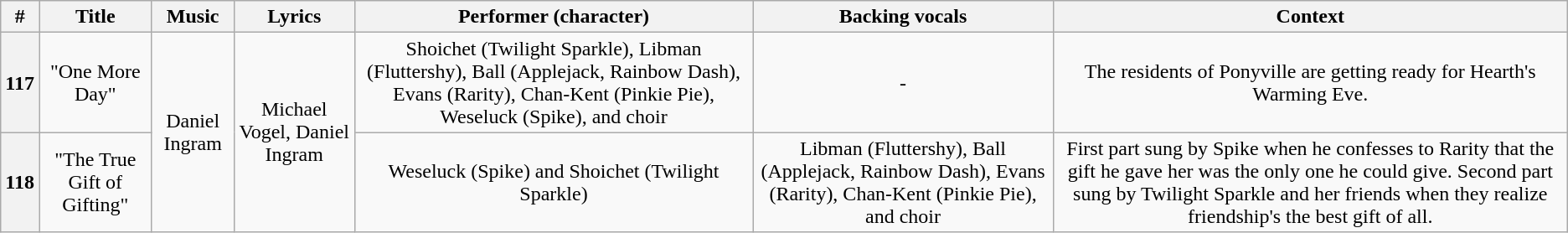<table class="wikitable sortable" style="text-align: center">
<tr>
<th>#</th>
<th><strong>Title</strong></th>
<th>Music</th>
<th>Lyrics</th>
<th><strong>Performer (character)</strong></th>
<th><strong>Backing vocals</strong></th>
<th>Context</th>
</tr>
<tr>
<th>117</th>
<td>"One More Day"</td>
<td rowspan=2>Daniel Ingram</td>
<td rowspan=2>Michael Vogel, Daniel Ingram</td>
<td>Shoichet (Twilight Sparkle), Libman (Fluttershy), Ball (Applejack, Rainbow Dash), Evans (Rarity), Chan-Kent (Pinkie Pie), Weseluck (Spike), and choir</td>
<td>-</td>
<td>The residents of Ponyville are getting ready for Hearth's Warming Eve.</td>
</tr>
<tr>
<th>118</th>
<td>"The True Gift of Gifting"</td>
<td>Weseluck (Spike) and Shoichet (Twilight Sparkle)</td>
<td>Libman (Fluttershy), Ball (Applejack, Rainbow Dash), Evans (Rarity), Chan-Kent (Pinkie Pie), and choir</td>
<td>First part sung by Spike when he confesses to Rarity that the gift he gave her was the only one he could give. Second part sung by Twilight Sparkle and her friends when they realize friendship's the best gift of all.</td>
</tr>
</table>
